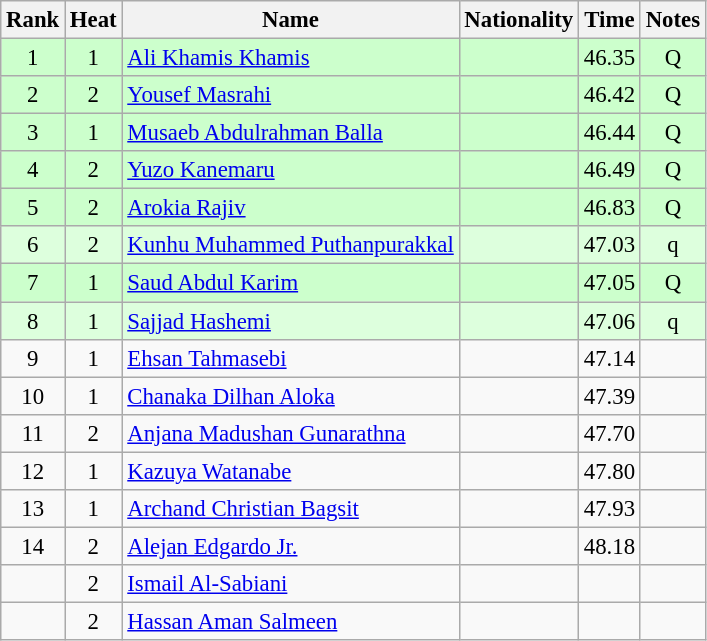<table class="wikitable sortable" style="text-align:center; font-size:95%">
<tr>
<th>Rank</th>
<th>Heat</th>
<th>Name</th>
<th>Nationality</th>
<th>Time</th>
<th>Notes</th>
</tr>
<tr bgcolor=ccffcc>
<td>1</td>
<td>1</td>
<td align=left><a href='#'>Ali Khamis Khamis</a></td>
<td align=left></td>
<td>46.35</td>
<td>Q</td>
</tr>
<tr bgcolor=ccffcc>
<td>2</td>
<td>2</td>
<td align=left><a href='#'>Yousef Masrahi</a></td>
<td align=left></td>
<td>46.42</td>
<td>Q</td>
</tr>
<tr bgcolor=ccffcc>
<td>3</td>
<td>1</td>
<td align=left><a href='#'>Musaeb Abdulrahman Balla</a></td>
<td align=left></td>
<td>46.44</td>
<td>Q</td>
</tr>
<tr bgcolor=ccffcc>
<td>4</td>
<td>2</td>
<td align=left><a href='#'>Yuzo Kanemaru</a></td>
<td align=left></td>
<td>46.49</td>
<td>Q</td>
</tr>
<tr bgcolor=ccffcc>
<td>5</td>
<td>2</td>
<td align=left><a href='#'>Arokia Rajiv</a></td>
<td align=left></td>
<td>46.83</td>
<td>Q</td>
</tr>
<tr bgcolor=ddffdd>
<td>6</td>
<td>2</td>
<td align=left><a href='#'>Kunhu Muhammed Puthanpurakkal</a></td>
<td align=left></td>
<td>47.03</td>
<td>q</td>
</tr>
<tr bgcolor=ccffcc>
<td>7</td>
<td>1</td>
<td align=left><a href='#'>Saud Abdul Karim</a></td>
<td align=left></td>
<td>47.05</td>
<td>Q</td>
</tr>
<tr bgcolor=ddffdd>
<td>8</td>
<td>1</td>
<td align=left><a href='#'>Sajjad Hashemi</a></td>
<td align=left></td>
<td>47.06</td>
<td>q</td>
</tr>
<tr>
<td>9</td>
<td>1</td>
<td align=left><a href='#'>Ehsan Tahmasebi</a></td>
<td align=left></td>
<td>47.14</td>
<td></td>
</tr>
<tr>
<td>10</td>
<td>1</td>
<td align=left><a href='#'>Chanaka Dilhan Aloka</a></td>
<td align=left></td>
<td>47.39</td>
<td></td>
</tr>
<tr>
<td>11</td>
<td>2</td>
<td align=left><a href='#'>Anjana Madushan Gunarathna</a></td>
<td align=left></td>
<td>47.70</td>
<td></td>
</tr>
<tr>
<td>12</td>
<td>1</td>
<td align=left><a href='#'>Kazuya Watanabe</a></td>
<td align=left></td>
<td>47.80</td>
<td></td>
</tr>
<tr>
<td>13</td>
<td>1</td>
<td align=left><a href='#'>Archand Christian Bagsit</a></td>
<td align=left></td>
<td>47.93</td>
<td></td>
</tr>
<tr>
<td>14</td>
<td>2</td>
<td align=left><a href='#'>Alejan Edgardo Jr.</a></td>
<td align=left></td>
<td>48.18</td>
<td></td>
</tr>
<tr>
<td></td>
<td>2</td>
<td align=left><a href='#'>Ismail Al-Sabiani</a></td>
<td align=left></td>
<td></td>
<td></td>
</tr>
<tr>
<td></td>
<td>2</td>
<td align=left><a href='#'>Hassan Aman Salmeen</a></td>
<td align=left></td>
<td></td>
<td></td>
</tr>
</table>
